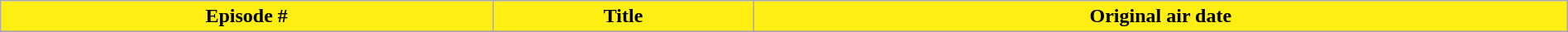<table class="wikitable plainrowheaders" style="width:100%; background:#FFFFFF">
<tr>
<th style="background:#FFEE11; ">Episode #</th>
<th style="background:#FFEE11; ">Title</th>
<th style="background:#FFEE11; ">Original air date</th>
</tr>
<tr>
</tr>
</table>
